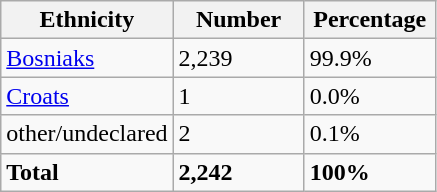<table class="wikitable">
<tr>
<th width="100px">Ethnicity</th>
<th width="80px">Number</th>
<th width="80px">Percentage</th>
</tr>
<tr>
<td><a href='#'>Bosniaks</a></td>
<td>2,239</td>
<td>99.9%</td>
</tr>
<tr>
<td><a href='#'>Croats</a></td>
<td>1</td>
<td>0.0%</td>
</tr>
<tr>
<td>other/undeclared</td>
<td>2</td>
<td>0.1%</td>
</tr>
<tr>
<td><strong>Total</strong></td>
<td><strong>2,242</strong></td>
<td><strong>100%</strong></td>
</tr>
</table>
